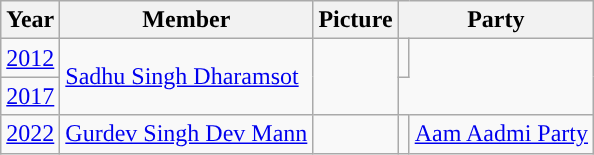<table class="wikitable sortable">
<tr>
<th>Year</th>
<th>Member</th>
<th>Picture</th>
<th colspan="2">Party</th>
</tr>
<tr>
<td><a href='#'>2012</a></td>
<td rowspan=2><a href='#'>Sadhu Singh Dharamsot</a></td>
<td rowspan=2></td>
<td></td>
</tr>
<tr>
<td><a href='#'>2017</a></td>
</tr>
<tr>
<td><a href='#'>2022</a></td>
<td><a href='#'>Gurdev Singh Dev Mann</a></td>
<td></td>
<td style="background-color: "></td>
<td><a href='#'>Aam Aadmi Party</a></td>
</tr>
</table>
